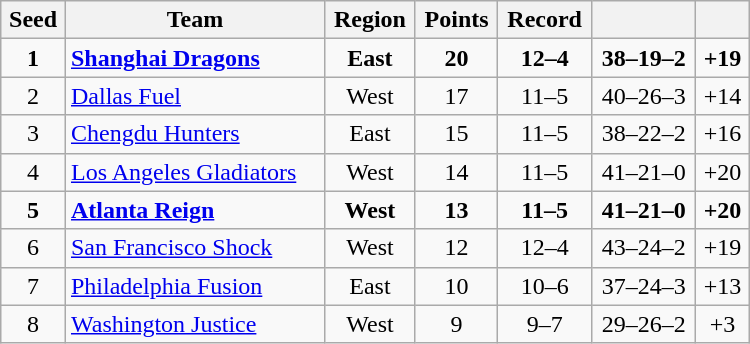<table class="wikitable" style="text-align:center; width:500px; ">
<tr>
<th>Seed</th>
<th>Team</th>
<th>Region</th>
<th>Points</th>
<th>Record</th>
<th></th>
<th></th>
</tr>
<tr>
<td><strong>1</strong></td>
<td align=left><strong><a href='#'>Shanghai Dragons</a></strong></td>
<td><strong>East</strong></td>
<td><strong>20</strong></td>
<td><strong>12–4</strong></td>
<td><strong>38–19–2</strong></td>
<td><strong>+19</strong></td>
</tr>
<tr>
<td>2</td>
<td align=left><a href='#'>Dallas Fuel</a></td>
<td>West</td>
<td>17</td>
<td>11–5</td>
<td>40–26–3</td>
<td>+14</td>
</tr>
<tr>
<td>3</td>
<td align=left><a href='#'>Chengdu Hunters</a></td>
<td>East</td>
<td>15</td>
<td>11–5</td>
<td>38–22–2</td>
<td>+16</td>
</tr>
<tr>
<td>4</td>
<td align=left><a href='#'>Los Angeles Gladiators</a></td>
<td>West</td>
<td>14</td>
<td>11–5</td>
<td>41–21–0</td>
<td>+20</td>
</tr>
<tr>
<td><strong>5</strong></td>
<td align=left><strong><a href='#'>Atlanta Reign</a></strong></td>
<td><strong>West</strong></td>
<td><strong>13</strong></td>
<td><strong>11–5</strong></td>
<td><strong>41–21–0</strong></td>
<td><strong>+20</strong></td>
</tr>
<tr>
<td>6</td>
<td align=left><a href='#'>San Francisco Shock</a></td>
<td>West</td>
<td>12</td>
<td>12–4</td>
<td>43–24–2</td>
<td>+19</td>
</tr>
<tr>
<td>7</td>
<td align=left><a href='#'>Philadelphia Fusion</a></td>
<td>East</td>
<td>10</td>
<td>10–6</td>
<td>37–24–3</td>
<td>+13</td>
</tr>
<tr>
<td>8</td>
<td align=left><a href='#'>Washington Justice</a></td>
<td>West</td>
<td>9</td>
<td>9–7</td>
<td>29–26–2</td>
<td>+3</td>
</tr>
</table>
